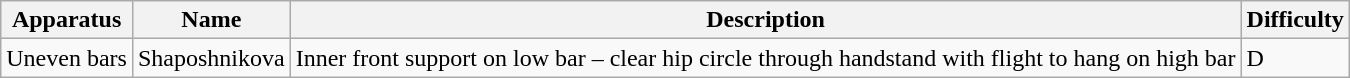<table class="wikitable">
<tr>
<th>Apparatus</th>
<th>Name</th>
<th>Description</th>
<th>Difficulty</th>
</tr>
<tr>
<td>Uneven bars</td>
<td>Shaposhnikova</td>
<td>Inner front support on low bar – clear hip circle through handstand with flight to hang on high bar</td>
<td>D</td>
</tr>
</table>
